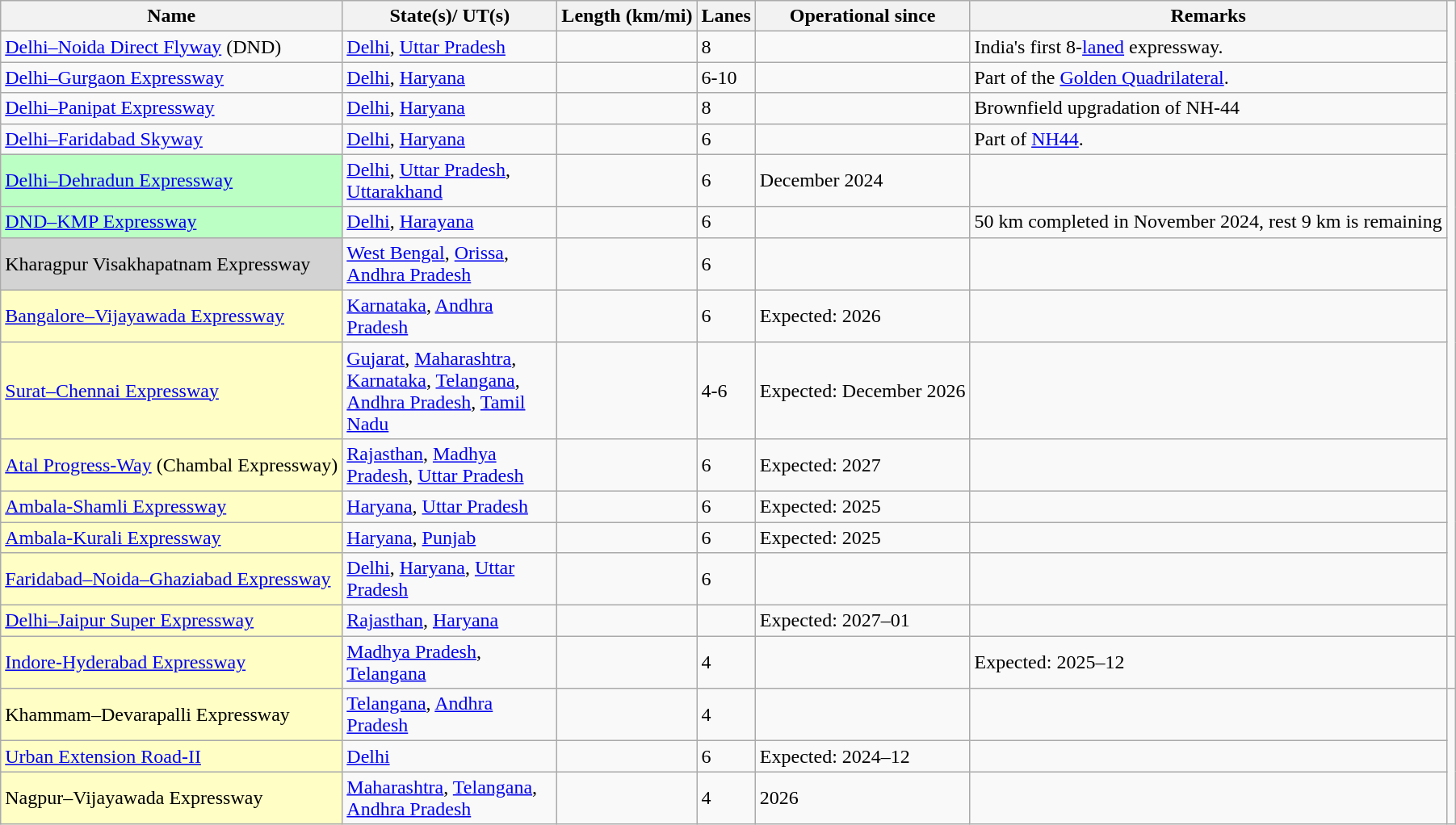<table class="wikitable sortable collapsible static-row-numbers">
<tr>
<th>Name</th>
<th width=170>State(s)/ UT(s)</th>
<th data-sort-type="number">Length (km/mi)</th>
<th>Lanes</th>
<th>Operational since</th>
<th class=unsortable>Remarks</th>
</tr>
<tr>
<td><a href='#'>Delhi–Noida Direct Flyway</a> (DND)</td>
<td><a href='#'>Delhi</a>, <a href='#'>Uttar Pradesh</a></td>
<td></td>
<td>8</td>
<td></td>
<td>India's first 8-<a href='#'>laned</a> expressway.</td>
</tr>
<tr>
<td><a href='#'>Delhi–Gurgaon Expressway</a></td>
<td><a href='#'>Delhi</a>, <a href='#'>Haryana</a></td>
<td></td>
<td>6-10</td>
<td></td>
<td>Part of the <a href='#'>Golden Quadrilateral</a>.</td>
</tr>
<tr>
<td><a href='#'>Delhi–Panipat Expressway</a></td>
<td><a href='#'>Delhi</a>, <a href='#'>Haryana</a></td>
<td></td>
<td>8</td>
<td></td>
<td>Brownfield upgradation of NH-44</td>
</tr>
<tr>
<td><a href='#'>Delhi–Faridabad Skyway</a></td>
<td><a href='#'>Delhi</a>, <a href='#'>Haryana</a></td>
<td></td>
<td>6</td>
<td></td>
<td>Part of <a href='#'>NH44</a>.</td>
</tr>
<tr>
<td style="background-color: #bcffc5;"><a href='#'>Delhi–Dehradun Expressway</a></td>
<td><a href='#'>Delhi</a>, <a href='#'>Uttar Pradesh</a>, <a href='#'>Uttarakhand</a></td>
<td></td>
<td>6</td>
<td>December 2024</td>
<td></td>
</tr>
<tr>
<td style="background-color: #bcffc5;"><a href='#'>DND–KMP Expressway</a></td>
<td><a href='#'>Delhi</a>, <a href='#'>Harayana</a></td>
<td></td>
<td>6</td>
<td></td>
<td>50 km completed in November 2024, rest 9 km is remaining</td>
</tr>
<tr>
<td style="background-color: #D3D3D3;">Kharagpur Visakhapatnam Expressway</td>
<td><a href='#'>West Bengal</a>, <a href='#'>Orissa</a>, <a href='#'>Andhra Pradesh</a></td>
<td></td>
<td>6</td>
<td></td>
<td></td>
</tr>
<tr>
<td style="background-color: #ffffc5;"><a href='#'>Bangalore–Vijayawada Expressway</a></td>
<td><a href='#'>Karnataka</a>, <a href='#'>Andhra Pradesh</a></td>
<td></td>
<td>6</td>
<td>Expected: 2026</td>
<td></td>
</tr>
<tr>
<td style="background-color: #ffffc5;"><a href='#'>Surat–Chennai Expressway</a></td>
<td><a href='#'>Gujarat</a>, <a href='#'>Maharashtra</a>, <a href='#'>Karnataka</a>, <a href='#'>Telangana</a>, <a href='#'>Andhra Pradesh</a>, <a href='#'>Tamil Nadu</a></td>
<td></td>
<td>4-6</td>
<td>Expected:  December 2026</td>
<td></td>
</tr>
<tr>
<td style="background-color: #ffffc5;"><a href='#'>Atal Progress-Way</a> (Chambal Expressway)</td>
<td><a href='#'>Rajasthan</a>, <a href='#'>Madhya Pradesh</a>, <a href='#'>Uttar Pradesh</a></td>
<td></td>
<td>6</td>
<td>Expected: 2027</td>
<td></td>
</tr>
<tr>
<td style="background-color: #ffffc5;"><a href='#'>Ambala-Shamli Expressway</a></td>
<td><a href='#'>Haryana</a>, <a href='#'>Uttar Pradesh</a></td>
<td> </td>
<td>6</td>
<td>Expected: 2025</td>
<td></td>
</tr>
<tr>
<td style="background-color: #ffffc5;"><a href='#'>Ambala-Kurali Expressway</a></td>
<td><a href='#'>Haryana</a>, <a href='#'>Punjab</a></td>
<td></td>
<td>6</td>
<td>Expected: 2025</td>
<td></td>
</tr>
<tr>
<td style="background-color: #ffffc5;"><a href='#'>Faridabad–Noida–Ghaziabad Expressway</a></td>
<td><a href='#'>Delhi</a>, <a href='#'>Haryana</a>, <a href='#'>Uttar Pradesh</a></td>
<td></td>
<td>6</td>
<td></td>
<td></td>
</tr>
<tr>
<td style="background-color: #ffffc5;"><a href='#'>Delhi–Jaipur Super Expressway</a></td>
<td><a href='#'>Rajasthan</a>, <a href='#'>Haryana</a></td>
<td></td>
<td></td>
<td>Expected: 2027–01</td>
<td></td>
</tr>
<tr>
<td style="background-color: #ffffc5;"><a href='#'>Indore-Hyderabad Expressway</a></td>
<td><a href='#'>Madhya Pradesh</a>, <a href='#'>Telangana</a></td>
<td></td>
<td>4</td>
<td></td>
<td>Expected: 2025–12</td>
<td></td>
</tr>
<tr>
<td style="background-color: #ffffc5;">Khammam–Devarapalli Expressway</td>
<td><a href='#'>Telangana</a>, <a href='#'>Andhra Pradesh</a></td>
<td></td>
<td>4</td>
<td></td>
<td></td>
</tr>
<tr>
<td style="background-color: #ffffc5;"><a href='#'>Urban Extension Road-II</a></td>
<td><a href='#'>Delhi</a></td>
<td></td>
<td>6</td>
<td>Expected: 2024–12</td>
<td></td>
</tr>
<tr>
<td style="background-color: #ffffc5;">Nagpur–Vijayawada Expressway</td>
<td><a href='#'>Maharashtra</a>, <a href='#'>Telangana</a>, <a href='#'>Andhra Pradesh</a></td>
<td></td>
<td>4</td>
<td>2026</td>
<td></td>
</tr>
</table>
